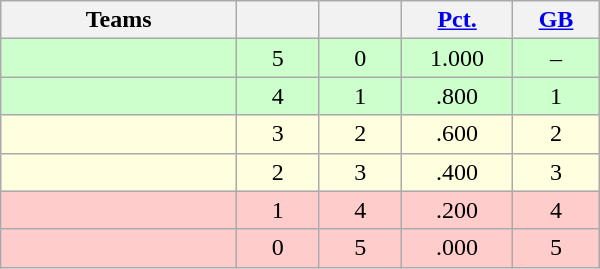<table class="wikitable" width="400" style="text-align:center;">
<tr>
<th width="20%">Teams</th>
<th width="7%"></th>
<th width="7%"></th>
<th width="8%"><a href='#'>Pct.</a></th>
<th width="7%"><a href='#'>GB</a></th>
</tr>
<tr style="background-color:#cfc">
<td align=left></td>
<td>5</td>
<td>0</td>
<td>1.000</td>
<td>–</td>
</tr>
<tr style="background-color:#cfc">
<td align=left></td>
<td>4</td>
<td>1</td>
<td>.800</td>
<td>1</td>
</tr>
<tr style="background-color:#FFFFE0">
<td align=left></td>
<td>3</td>
<td>2</td>
<td>.600</td>
<td>2</td>
</tr>
<tr style="background-color:#FFFFE0">
<td align=left></td>
<td>2</td>
<td>3</td>
<td>.400</td>
<td>3</td>
</tr>
<tr style="background-color:#fcc">
<td align=left></td>
<td>1</td>
<td>4</td>
<td>.200</td>
<td>4</td>
</tr>
<tr style="background-color:#fcc">
<td align=left></td>
<td>0</td>
<td>5</td>
<td>.000</td>
<td>5</td>
</tr>
</table>
